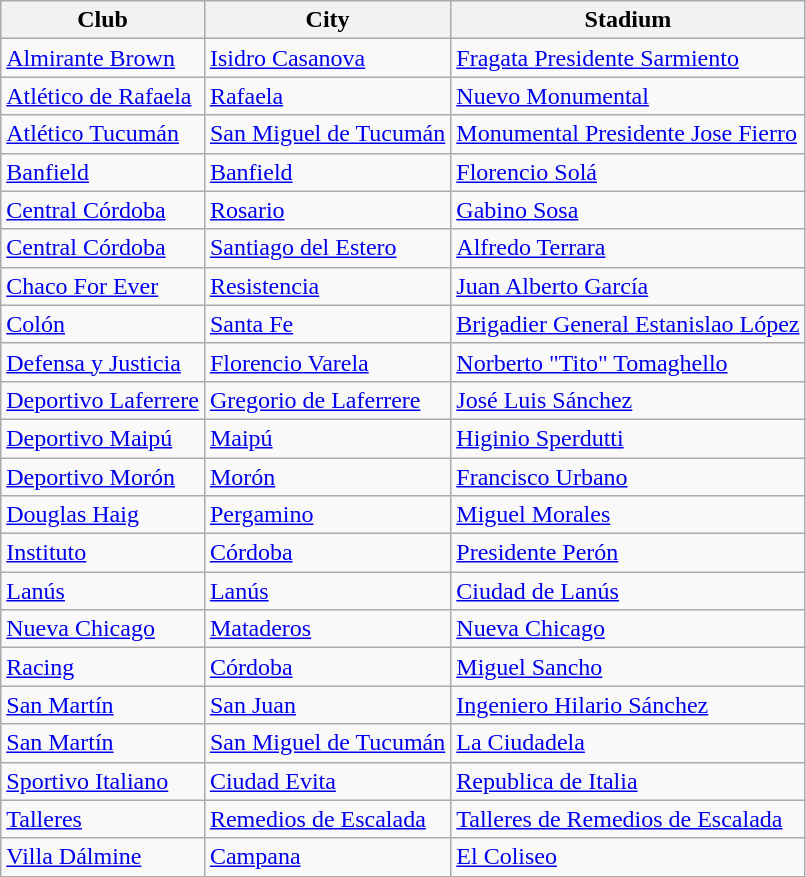<table class="wikitable sortable">
<tr>
<th>Club</th>
<th>City</th>
<th>Stadium</th>
</tr>
<tr>
<td><a href='#'>Almirante Brown</a></td>
<td><a href='#'>Isidro Casanova</a></td>
<td><a href='#'>Fragata Presidente Sarmiento</a></td>
</tr>
<tr>
<td><a href='#'>Atlético de Rafaela</a></td>
<td><a href='#'>Rafaela</a></td>
<td><a href='#'>Nuevo Monumental</a></td>
</tr>
<tr>
<td><a href='#'>Atlético Tucumán</a></td>
<td><a href='#'>San Miguel de Tucumán</a></td>
<td><a href='#'>Monumental Presidente Jose Fierro</a></td>
</tr>
<tr>
<td><a href='#'>Banfield</a></td>
<td><a href='#'>Banfield</a></td>
<td><a href='#'>Florencio Solá</a></td>
</tr>
<tr>
<td><a href='#'>Central Córdoba</a></td>
<td><a href='#'>Rosario</a></td>
<td><a href='#'>Gabino Sosa</a></td>
</tr>
<tr>
<td><a href='#'>Central Córdoba</a></td>
<td><a href='#'>Santiago del Estero</a></td>
<td><a href='#'>Alfredo Terrara</a></td>
</tr>
<tr>
<td><a href='#'>Chaco For Ever</a></td>
<td><a href='#'>Resistencia</a></td>
<td><a href='#'>Juan Alberto García</a></td>
</tr>
<tr>
<td><a href='#'>Colón</a></td>
<td><a href='#'>Santa Fe</a></td>
<td><a href='#'>Brigadier General Estanislao López</a></td>
</tr>
<tr>
<td><a href='#'>Defensa y Justicia</a></td>
<td><a href='#'>Florencio Varela</a></td>
<td><a href='#'>Norberto "Tito" Tomaghello</a></td>
</tr>
<tr>
<td><a href='#'>Deportivo Laferrere</a></td>
<td><a href='#'>Gregorio de Laferrere</a></td>
<td><a href='#'>José Luis Sánchez</a></td>
</tr>
<tr>
<td><a href='#'>Deportivo Maipú</a></td>
<td><a href='#'>Maipú</a></td>
<td><a href='#'>Higinio Sperdutti</a></td>
</tr>
<tr>
<td><a href='#'>Deportivo Morón</a></td>
<td><a href='#'>Morón</a></td>
<td><a href='#'>Francisco Urbano</a></td>
</tr>
<tr>
<td><a href='#'>Douglas Haig</a></td>
<td><a href='#'>Pergamino</a></td>
<td><a href='#'>Miguel Morales</a></td>
</tr>
<tr>
<td><a href='#'>Instituto</a></td>
<td><a href='#'>Córdoba</a></td>
<td><a href='#'>Presidente Perón</a></td>
</tr>
<tr>
<td><a href='#'>Lanús</a></td>
<td><a href='#'>Lanús</a></td>
<td><a href='#'>Ciudad de Lanús</a></td>
</tr>
<tr>
<td><a href='#'>Nueva Chicago</a></td>
<td><a href='#'>Mataderos</a></td>
<td><a href='#'>Nueva Chicago</a></td>
</tr>
<tr>
<td><a href='#'>Racing</a></td>
<td><a href='#'>Córdoba</a></td>
<td><a href='#'>Miguel Sancho</a></td>
</tr>
<tr>
<td><a href='#'>San Martín</a></td>
<td><a href='#'>San Juan</a></td>
<td><a href='#'>Ingeniero Hilario Sánchez</a></td>
</tr>
<tr>
<td><a href='#'>San Martín</a></td>
<td><a href='#'>San Miguel de Tucumán</a></td>
<td><a href='#'>La Ciudadela</a></td>
</tr>
<tr>
<td><a href='#'>Sportivo Italiano</a></td>
<td><a href='#'>Ciudad Evita</a></td>
<td><a href='#'>Republica de Italia</a></td>
</tr>
<tr>
<td><a href='#'>Talleres</a></td>
<td><a href='#'>Remedios de Escalada</a></td>
<td><a href='#'>Talleres de Remedios de Escalada</a></td>
</tr>
<tr>
<td><a href='#'>Villa Dálmine</a></td>
<td><a href='#'>Campana</a></td>
<td><a href='#'>El Coliseo</a></td>
</tr>
</table>
